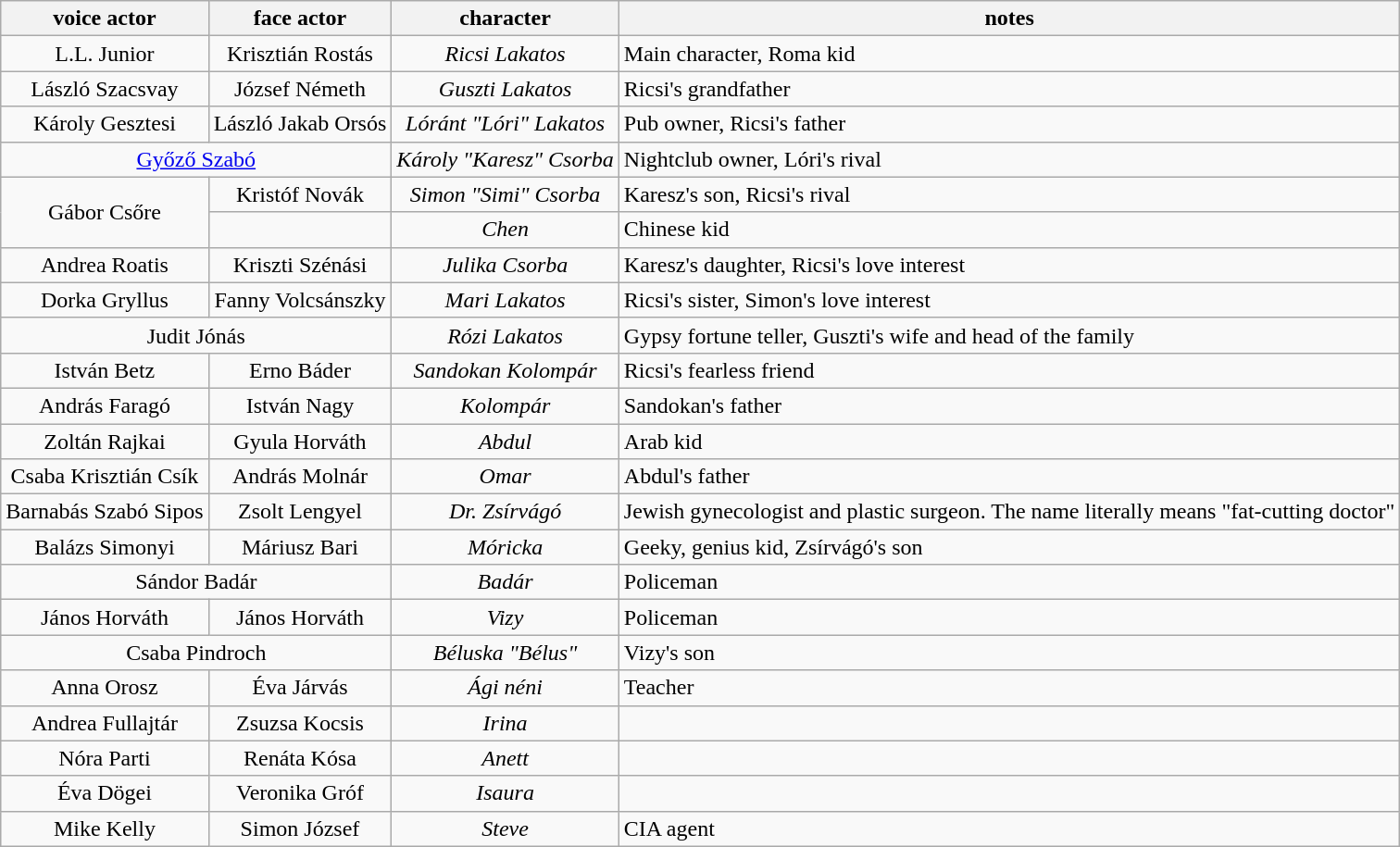<table class="wikitable" style="text-align:center">
<tr>
<th>voice actor</th>
<th>face actor</th>
<th>character</th>
<th>notes</th>
</tr>
<tr>
<td>L.L. Junior</td>
<td>Krisztián Rostás</td>
<td><em>Ricsi Lakatos</em></td>
<td style="text-align:left">Main character, Roma kid</td>
</tr>
<tr>
<td>László Szacsvay</td>
<td>József Németh</td>
<td><em>Guszti Lakatos</em></td>
<td style="text-align:left">Ricsi's grandfather</td>
</tr>
<tr>
<td>Károly Gesztesi</td>
<td>László Jakab Orsós</td>
<td><em>Lóránt "Lóri" Lakatos</em></td>
<td style="text-align:left">Pub owner, Ricsi's father</td>
</tr>
<tr>
<td colspan=2 align=center><a href='#'>Győző Szabó</a></td>
<td><em>Károly "Karesz" Csorba</em></td>
<td style="text-align:left">Nightclub owner, Lóri's rival</td>
</tr>
<tr>
<td rowspan=2>Gábor Csőre</td>
<td>Kristóf Novák</td>
<td><em>Simon "Simi" Csorba</em></td>
<td style="text-align:left">Karesz's son, Ricsi's rival</td>
</tr>
<tr>
<td></td>
<td><em>Chen</em></td>
<td style="text-align:left">Chinese kid</td>
</tr>
<tr>
<td>Andrea Roatis</td>
<td>Kriszti Szénási</td>
<td><em>Julika Csorba</em></td>
<td style="text-align:left">Karesz's daughter, Ricsi's love interest</td>
</tr>
<tr>
<td>Dorka Gryllus</td>
<td>Fanny Volcsánszky</td>
<td><em>Mari Lakatos</em></td>
<td style="text-align:left">Ricsi's sister, Simon's love interest</td>
</tr>
<tr>
<td colspan="2">Judit Jónás</td>
<td><em>Rózi Lakatos</em></td>
<td style="text-align:left">Gypsy fortune teller, Guszti's wife and head of the family</td>
</tr>
<tr>
<td>István Betz</td>
<td>Erno Báder</td>
<td><em>Sandokan Kolompár</em></td>
<td style="text-align:left">Ricsi's fearless friend</td>
</tr>
<tr>
<td>András Faragó</td>
<td>István Nagy</td>
<td><em>Kolompár</em></td>
<td style="text-align:left">Sandokan's father</td>
</tr>
<tr>
<td>Zoltán Rajkai</td>
<td>Gyula Horváth</td>
<td><em>Abdul</em></td>
<td style="text-align:left">Arab kid</td>
</tr>
<tr>
<td>Csaba Krisztián Csík</td>
<td>András Molnár</td>
<td><em>Omar</em></td>
<td style="text-align:left">Abdul's father</td>
</tr>
<tr>
<td>Barnabás Szabó Sipos</td>
<td>Zsolt Lengyel</td>
<td><em>Dr. Zsírvágó</em></td>
<td style="text-align:left">Jewish gynecologist and plastic surgeon. The name literally means "fat-cutting doctor"</td>
</tr>
<tr>
<td>Balázs Simonyi</td>
<td>Máriusz Bari</td>
<td><em>Móricka</em></td>
<td style="text-align:left">Geeky, genius kid, Zsírvágó's son</td>
</tr>
<tr>
<td colspan=2>Sándor Badár</td>
<td><em>Badár</em></td>
<td style="text-align:left">Policeman</td>
</tr>
<tr>
<td>János Horváth</td>
<td>János Horváth</td>
<td><em>Vizy</em></td>
<td style="text-align:left">Policeman</td>
</tr>
<tr>
<td colspan=2>Csaba Pindroch</td>
<td><em>Béluska "Bélus"</em></td>
<td style="text-align:left">Vizy's son</td>
</tr>
<tr>
<td>Anna Orosz</td>
<td>Éva Járvás</td>
<td><em>Ági néni</em></td>
<td style="text-align:left">Teacher</td>
</tr>
<tr>
<td>Andrea Fullajtár</td>
<td>Zsuzsa Kocsis</td>
<td><em>Irina</em></td>
<td></td>
</tr>
<tr>
<td>Nóra Parti</td>
<td>Renáta Kósa</td>
<td><em>Anett</em></td>
<td></td>
</tr>
<tr>
<td>Éva Dögei</td>
<td>Veronika Gróf</td>
<td><em>Isaura</em></td>
<td></td>
</tr>
<tr>
<td>Mike Kelly</td>
<td>Simon József</td>
<td><em>Steve</em></td>
<td style="text-align:left">CIA agent</td>
</tr>
</table>
